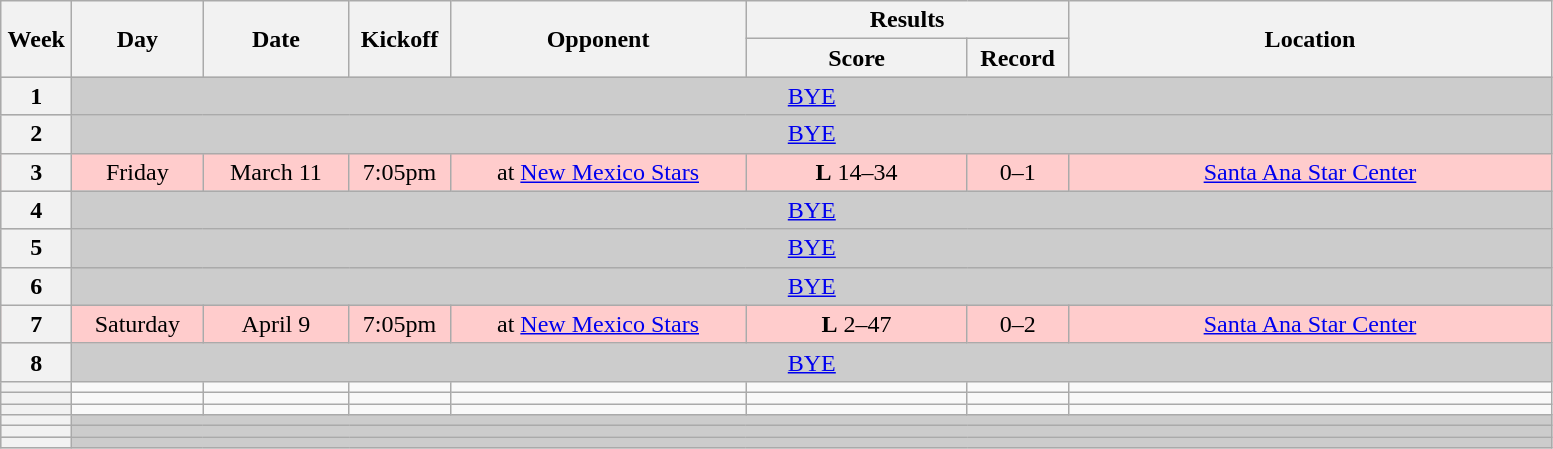<table class="wikitable">
<tr>
<th rowspan="2" width="40">Week</th>
<th rowspan="2" width="80">Day</th>
<th rowspan="2" width="90">Date</th>
<th rowspan="2" width="60">Kickoff</th>
<th rowspan="2" width="190">Opponent</th>
<th colspan="2" width="200">Results</th>
<th rowspan="2" width="315">Location</th>
</tr>
<tr>
<th width="140">Score</th>
<th width="60">Record</th>
</tr>
<tr align="center" bgcolor="#CCCCCC">
<th>1</th>
<td colSpan=7><a href='#'>BYE</a></td>
</tr>
<tr align="center" bgcolor="#CCCCCC">
<th>2</th>
<td colSpan=7><a href='#'>BYE</a></td>
</tr>
<tr align="center" bgcolor="#FFCCCC">
<th>3</th>
<td>Friday</td>
<td>March 11</td>
<td>7:05pm</td>
<td>at <a href='#'>New Mexico Stars</a></td>
<td><strong>L</strong> 14–34</td>
<td>0–1</td>
<td><a href='#'>Santa Ana Star Center</a></td>
</tr>
<tr align="center" bgcolor="#CCCCCC">
<th>4</th>
<td colSpan=7><a href='#'>BYE</a></td>
</tr>
<tr align="center" bgcolor="#CCCCCC">
<th>5</th>
<td colSpan=7><a href='#'>BYE</a></td>
</tr>
<tr align="center" bgcolor="#CCCCCC">
<th>6</th>
<td colSpan=7><a href='#'>BYE</a></td>
</tr>
<tr align="center" bgcolor="#FFCCCC">
<th>7</th>
<td>Saturday</td>
<td>April 9</td>
<td>7:05pm</td>
<td>at <a href='#'>New Mexico Stars</a></td>
<td><strong>L</strong> 2–47</td>
<td>0–2</td>
<td><a href='#'>Santa Ana Star Center</a></td>
</tr>
<tr align="center" bgcolor="#CCCCCC">
<th>8</th>
<td colSpan=7><a href='#'>BYE</a></td>
</tr>
<tr align="center" >
<th></th>
<td></td>
<td></td>
<td></td>
<td></td>
<td></td>
<td></td>
<td></td>
</tr>
<tr align="center" >
<th></th>
<td></td>
<td></td>
<td></td>
<td></td>
<td></td>
<td></td>
<td></td>
</tr>
<tr align="center" >
<th></th>
<td></td>
<td></td>
<td></td>
<td></td>
<td></td>
<td></td>
<td></td>
</tr>
<tr align="center" bgcolor="#CCCCCC">
<th></th>
<td colSpan=7></td>
</tr>
<tr align="center" bgcolor="#CCCCCC">
<th></th>
<td colSpan=7></td>
</tr>
<tr align="center" bgcolor="#CCCCCC">
<th></th>
<td colSpan=7></td>
</tr>
</table>
